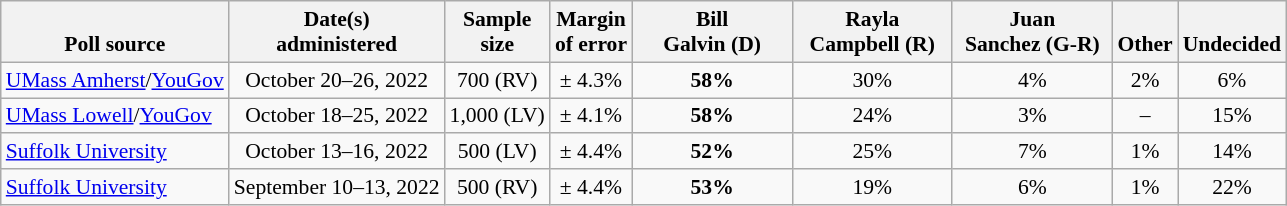<table class="wikitable" style="font-size:90%;text-align:center;">
<tr valign=bottom>
<th>Poll source</th>
<th>Date(s)<br>administered</th>
<th>Sample<br>size</th>
<th>Margin<br>of error</th>
<th style="width:100px;">Bill<br>Galvin (D)</th>
<th style="width:100px;">Rayla<br>Campbell (R)</th>
<th style="width:100px;">Juan<br>Sanchez (G-R)</th>
<th>Other</th>
<th>Undecided</th>
</tr>
<tr>
<td style="text-align:left;"><a href='#'>UMass Amherst</a>/<a href='#'>YouGov</a></td>
<td>October 20–26, 2022</td>
<td>700 (RV)</td>
<td>± 4.3%</td>
<td><strong>58%</strong></td>
<td>30%</td>
<td>4%</td>
<td>2%</td>
<td>6%</td>
</tr>
<tr>
<td style="text-align:left;"><a href='#'>UMass Lowell</a>/<a href='#'>YouGov</a></td>
<td>October 18–25, 2022</td>
<td>1,000 (LV)</td>
<td>± 4.1%</td>
<td><strong>58%</strong></td>
<td>24%</td>
<td>3%</td>
<td>–</td>
<td>15%</td>
</tr>
<tr>
<td style="text-align:left;"><a href='#'>Suffolk University</a></td>
<td>October 13–16, 2022</td>
<td>500 (LV)</td>
<td>± 4.4%</td>
<td><strong>52%</strong></td>
<td>25%</td>
<td>7%</td>
<td>1%</td>
<td>14%</td>
</tr>
<tr>
<td style="text-align:left;"><a href='#'>Suffolk University</a></td>
<td>September 10–13, 2022</td>
<td>500 (RV)</td>
<td>± 4.4%</td>
<td><strong>53%</strong></td>
<td>19%</td>
<td>6%</td>
<td>1%</td>
<td>22%</td>
</tr>
</table>
